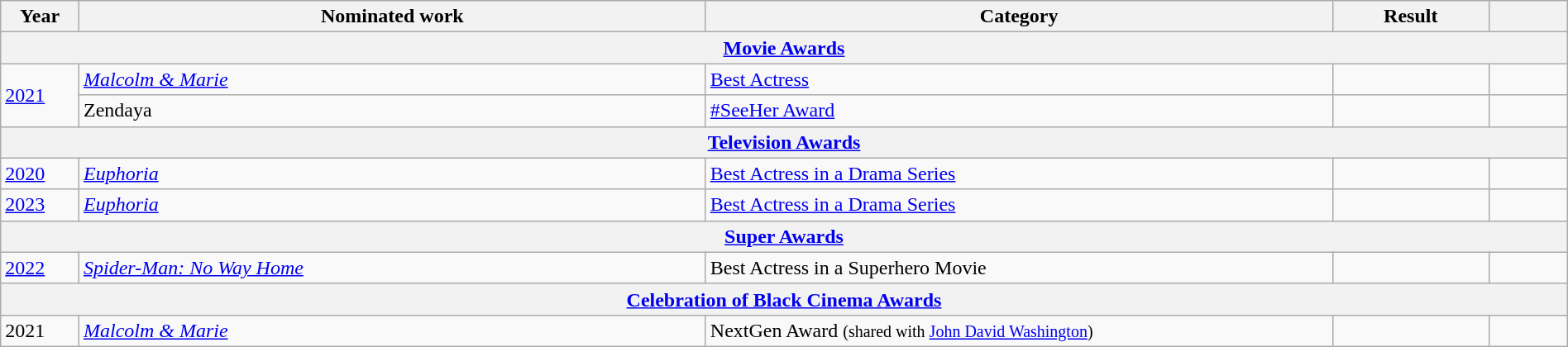<table class="wikitable plainrowheaders" style="width:100%;">
<tr>
<th scope="col" style="width:5%;">Year</th>
<th scope="col" style="width:40%;">Nominated work</th>
<th scope="col" style="width:40%;">Category</th>
<th scope="col" style="width:10%;">Result</th>
<th scope="col" style="width:5%;"></th>
</tr>
<tr>
<th colspan="5"><a href='#'>Movie Awards</a></th>
</tr>
<tr>
<td rowspan="2"><a href='#'>2021</a></td>
<td><em><a href='#'>Malcolm & Marie</a></em></td>
<td><a href='#'>Best Actress</a></td>
<td></td>
<td style="text-align:center;"></td>
</tr>
<tr>
<td>Zendaya</td>
<td><a href='#'>#SeeHer Award</a></td>
<td></td>
<td style="text-align:center;"></td>
</tr>
<tr>
<th colspan="5"><a href='#'>Television Awards</a></th>
</tr>
<tr>
<td><a href='#'>2020</a></td>
<td><em><a href='#'>Euphoria</a></em></td>
<td><a href='#'>Best Actress in a Drama Series</a></td>
<td></td>
<td style="text-align:center;"></td>
</tr>
<tr>
<td><a href='#'>2023</a></td>
<td><em><a href='#'>Euphoria</a></em></td>
<td><a href='#'>Best Actress in a Drama Series</a></td>
<td></td>
<td style="text-align:center;"></td>
</tr>
<tr>
<th colspan="5"><a href='#'>Super Awards</a></th>
</tr>
<tr>
<td><a href='#'>2022</a></td>
<td><em><a href='#'>Spider-Man: No Way Home</a></em></td>
<td>Best Actress in a Superhero Movie</td>
<td></td>
<td style="text-align:center;"></td>
</tr>
<tr>
<th colspan="5"><a href='#'>Celebration of Black Cinema Awards</a></th>
</tr>
<tr>
<td>2021</td>
<td><em><a href='#'>Malcolm & Marie</a></em></td>
<td>NextGen Award <small>(shared with <a href='#'>John David Washington</a>)</small></td>
<td></td>
<td style="text-align:center;"></td>
</tr>
</table>
